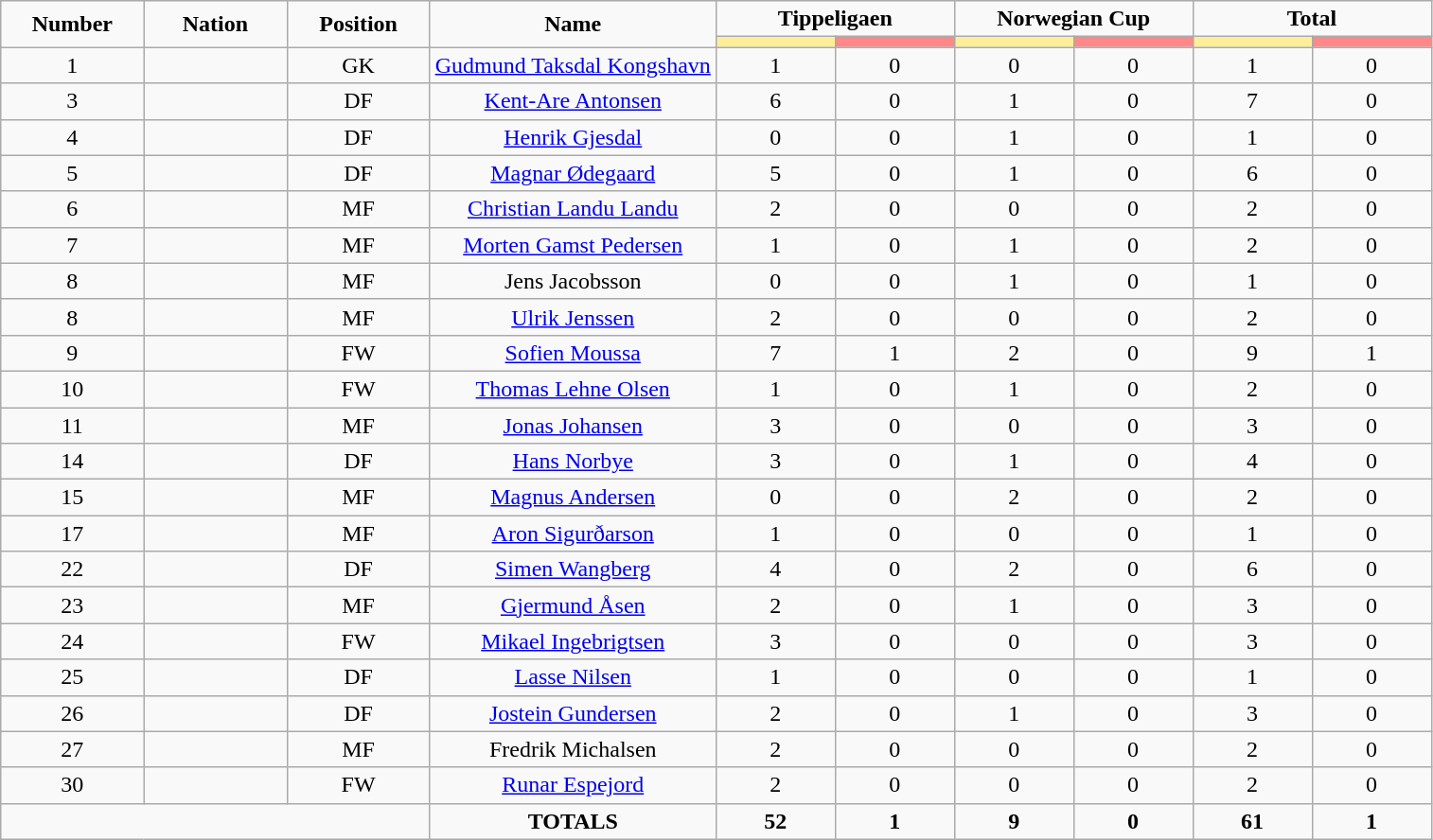<table class="wikitable" style="font-size: 100%; text-align: center;">
<tr>
<td rowspan="2" width="10%" align="center"><strong>Number</strong></td>
<td rowspan="2" width="10%" align="center"><strong>Nation</strong></td>
<td rowspan="2" width="10%" align="center"><strong>Position</strong></td>
<td rowspan="2" width="20%" align="center"><strong>Name</strong></td>
<td colspan="2" align="center"><strong>Tippeligaen</strong></td>
<td colspan="2" align="center"><strong>Norwegian Cup</strong></td>
<td colspan="2" align="center"><strong>Total</strong></td>
</tr>
<tr>
<th width=60 style="background: #FFEE99"></th>
<th width=60 style="background: #FF8888"></th>
<th width=60 style="background: #FFEE99"></th>
<th width=60 style="background: #FF8888"></th>
<th width=60 style="background: #FFEE99"></th>
<th width=60 style="background: #FF8888"></th>
</tr>
<tr>
<td>1</td>
<td></td>
<td>GK</td>
<td><a href='#'>Gudmund Taksdal Kongshavn</a></td>
<td>1</td>
<td>0</td>
<td>0</td>
<td>0</td>
<td>1</td>
<td>0</td>
</tr>
<tr>
<td>3</td>
<td></td>
<td>DF</td>
<td><a href='#'>Kent-Are Antonsen</a></td>
<td>6</td>
<td>0</td>
<td>1</td>
<td>0</td>
<td>7</td>
<td>0</td>
</tr>
<tr>
<td>4</td>
<td></td>
<td>DF</td>
<td><a href='#'>Henrik Gjesdal</a></td>
<td>0</td>
<td>0</td>
<td>1</td>
<td>0</td>
<td>1</td>
<td>0</td>
</tr>
<tr>
<td>5</td>
<td></td>
<td>DF</td>
<td><a href='#'>Magnar Ødegaard</a></td>
<td>5</td>
<td>0</td>
<td>1</td>
<td>0</td>
<td>6</td>
<td>0</td>
</tr>
<tr>
<td>6</td>
<td></td>
<td>MF</td>
<td><a href='#'>Christian Landu Landu</a></td>
<td>2</td>
<td>0</td>
<td>0</td>
<td>0</td>
<td>2</td>
<td>0</td>
</tr>
<tr>
<td>7</td>
<td></td>
<td>MF</td>
<td><a href='#'>Morten Gamst Pedersen</a></td>
<td>1</td>
<td>0</td>
<td>1</td>
<td>0</td>
<td>2</td>
<td>0</td>
</tr>
<tr>
<td>8</td>
<td></td>
<td>MF</td>
<td>Jens Jacobsson</td>
<td>0</td>
<td>0</td>
<td>1</td>
<td>0</td>
<td>1</td>
<td>0</td>
</tr>
<tr>
<td>8</td>
<td></td>
<td>MF</td>
<td><a href='#'>Ulrik Jenssen</a></td>
<td>2</td>
<td>0</td>
<td>0</td>
<td>0</td>
<td>2</td>
<td>0</td>
</tr>
<tr>
<td>9</td>
<td></td>
<td>FW</td>
<td><a href='#'>Sofien Moussa</a></td>
<td>7</td>
<td>1</td>
<td>2</td>
<td>0</td>
<td>9</td>
<td>1</td>
</tr>
<tr>
<td>10</td>
<td></td>
<td>FW</td>
<td><a href='#'>Thomas Lehne Olsen</a></td>
<td>1</td>
<td>0</td>
<td>1</td>
<td>0</td>
<td>2</td>
<td>0</td>
</tr>
<tr>
<td>11</td>
<td></td>
<td>MF</td>
<td><a href='#'>Jonas Johansen</a></td>
<td>3</td>
<td>0</td>
<td>0</td>
<td>0</td>
<td>3</td>
<td>0</td>
</tr>
<tr>
<td>14</td>
<td></td>
<td>DF</td>
<td><a href='#'>Hans Norbye</a></td>
<td>3</td>
<td>0</td>
<td>1</td>
<td>0</td>
<td>4</td>
<td>0</td>
</tr>
<tr>
<td>15</td>
<td></td>
<td>MF</td>
<td><a href='#'>Magnus Andersen</a></td>
<td>0</td>
<td>0</td>
<td>2</td>
<td>0</td>
<td>2</td>
<td>0</td>
</tr>
<tr>
<td>17</td>
<td></td>
<td>MF</td>
<td><a href='#'>Aron Sigurðarson</a></td>
<td>1</td>
<td>0</td>
<td>0</td>
<td>0</td>
<td>1</td>
<td>0</td>
</tr>
<tr>
<td>22</td>
<td></td>
<td>DF</td>
<td><a href='#'>Simen Wangberg</a></td>
<td>4</td>
<td>0</td>
<td>2</td>
<td>0</td>
<td>6</td>
<td>0</td>
</tr>
<tr>
<td>23</td>
<td></td>
<td>MF</td>
<td><a href='#'>Gjermund Åsen</a></td>
<td>2</td>
<td>0</td>
<td>1</td>
<td>0</td>
<td>3</td>
<td>0</td>
</tr>
<tr>
<td>24</td>
<td></td>
<td>FW</td>
<td><a href='#'>Mikael Ingebrigtsen</a></td>
<td>3</td>
<td>0</td>
<td>0</td>
<td>0</td>
<td>3</td>
<td>0</td>
</tr>
<tr>
<td>25</td>
<td></td>
<td>DF</td>
<td><a href='#'>Lasse Nilsen</a></td>
<td>1</td>
<td>0</td>
<td>0</td>
<td>0</td>
<td>1</td>
<td>0</td>
</tr>
<tr>
<td>26</td>
<td></td>
<td>DF</td>
<td><a href='#'>Jostein Gundersen</a></td>
<td>2</td>
<td>0</td>
<td>1</td>
<td>0</td>
<td>3</td>
<td>0</td>
</tr>
<tr>
<td>27</td>
<td></td>
<td>MF</td>
<td>Fredrik Michalsen</td>
<td>2</td>
<td>0</td>
<td>0</td>
<td>0</td>
<td>2</td>
<td>0</td>
</tr>
<tr>
<td>30</td>
<td></td>
<td>FW</td>
<td><a href='#'>Runar Espejord</a></td>
<td>2</td>
<td>0</td>
<td>0</td>
<td>0</td>
<td>2</td>
<td>0</td>
</tr>
<tr>
<td colspan="3"></td>
<td><strong>TOTALS</strong></td>
<td><strong>52</strong></td>
<td><strong>1</strong></td>
<td><strong>9</strong></td>
<td><strong>0</strong></td>
<td><strong>61</strong></td>
<td><strong>1</strong></td>
</tr>
</table>
